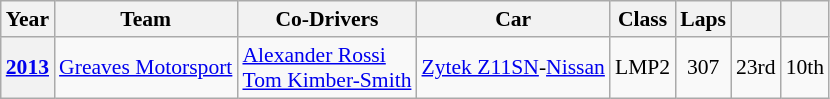<table class="wikitable" style="text-align:center; font-size:90%">
<tr>
<th>Year</th>
<th>Team</th>
<th>Co-Drivers</th>
<th>Car</th>
<th>Class</th>
<th>Laps</th>
<th></th>
<th></th>
</tr>
<tr>
<th><a href='#'>2013</a></th>
<td align="left"> <a href='#'>Greaves Motorsport</a></td>
<td align="left"> <a href='#'>Alexander Rossi</a><br> <a href='#'>Tom Kimber-Smith</a></td>
<td align="left"><a href='#'>Zytek Z11SN</a>-<a href='#'>Nissan</a></td>
<td>LMP2</td>
<td>307</td>
<td>23rd</td>
<td>10th</td>
</tr>
</table>
